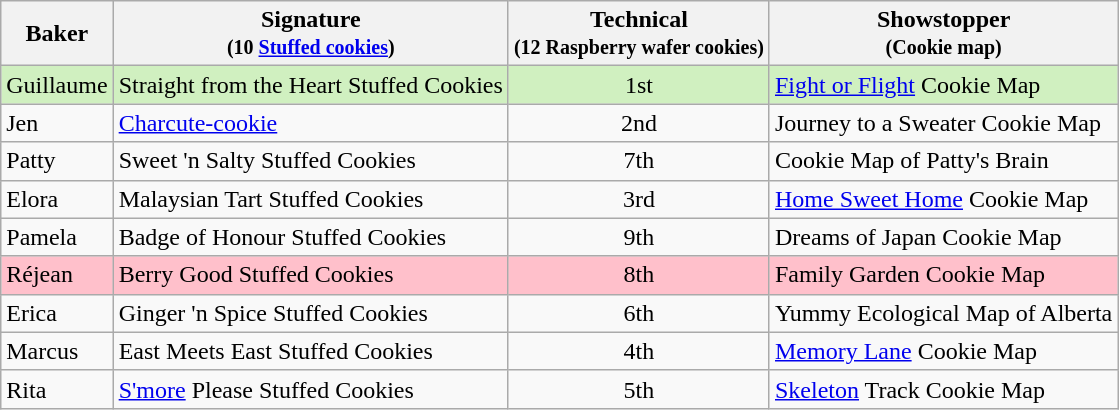<table class="wikitable" style="text-align:center;">
<tr>
<th>Baker</th>
<th>Signature<br><small>(10 <a href='#'>Stuffed cookies</a>)</small></th>
<th>Technical<br><small>(12 Raspberry wafer cookies)</small></th>
<th>Showstopper<br><small>(Cookie map)</small></th>
</tr>
<tr style="background:#d0f0c0;">
<td align="left">Guillaume</td>
<td align="left">Straight from the Heart Stuffed Cookies</td>
<td>1st</td>
<td align="left"><a href='#'>Fight or Flight</a> Cookie Map</td>
</tr>
<tr>
<td align="left">Jen</td>
<td align="left"><a href='#'>Charcute-cookie</a></td>
<td>2nd</td>
<td align="left">Journey to a Sweater Cookie Map</td>
</tr>
<tr>
<td align="left">Patty</td>
<td align="left">Sweet 'n Salty Stuffed Cookies</td>
<td>7th</td>
<td align="left">Cookie Map of Patty's Brain</td>
</tr>
<tr>
<td align="left">Elora</td>
<td align="left">Malaysian Tart Stuffed Cookies</td>
<td>3rd</td>
<td align="left"><a href='#'>Home Sweet Home</a> Cookie Map</td>
</tr>
<tr>
<td align="left">Pamela</td>
<td align="left">Badge of Honour Stuffed Cookies</td>
<td>9th</td>
<td align="left">Dreams of Japan Cookie Map</td>
</tr>
<tr bgcolor=pink>
<td align="left">Réjean</td>
<td align="left">Berry Good Stuffed Cookies</td>
<td>8th</td>
<td align="left">Family Garden Cookie Map</td>
</tr>
<tr>
<td align="left">Erica</td>
<td align="left">Ginger 'n Spice Stuffed Cookies</td>
<td>6th</td>
<td align="left">Yummy Ecological Map of Alberta</td>
</tr>
<tr>
<td align="left">Marcus</td>
<td align="left">East Meets East Stuffed Cookies</td>
<td>4th</td>
<td align="left"><a href='#'>Memory Lane</a> Cookie Map</td>
</tr>
<tr>
<td align="left">Rita</td>
<td align="left"><a href='#'>S'more</a> Please Stuffed Cookies</td>
<td>5th</td>
<td align="left"><a href='#'>Skeleton</a> Track Cookie Map</td>
</tr>
</table>
